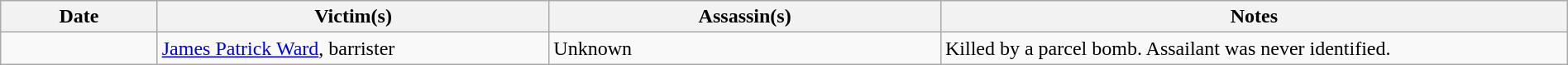<table class="wikitable sortable" style="width:100%">
<tr>
<th style="width:10%">Date</th>
<th style="width:25%">Victim(s)</th>
<th style="width:25%">Assassin(s)</th>
<th style="width:40%">Notes</th>
</tr>
<tr>
<td></td>
<td><a href='#'>James Patrick Ward</a>, barrister</td>
<td>Unknown</td>
<td>Killed by a parcel bomb. Assailant was never identified.</td>
</tr>
</table>
